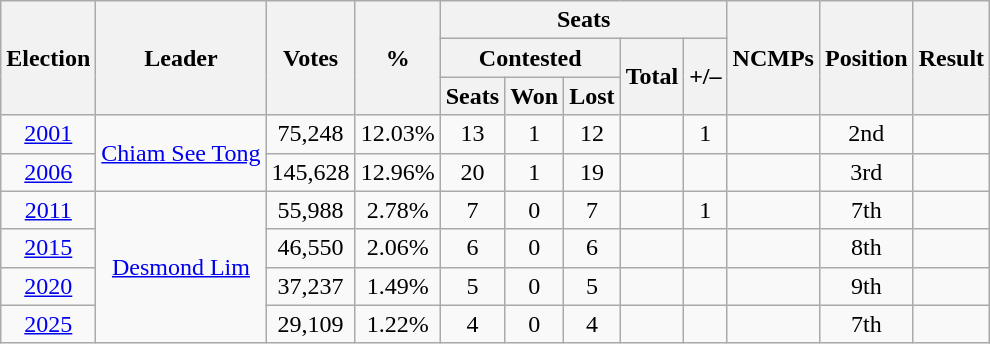<table class=wikitable style="text-align: center;">
<tr>
<th rowspan=3>Election</th>
<th rowspan=3>Leader</th>
<th rowspan=3>Votes</th>
<th rowspan=3>%</th>
<th colspan=5>Seats</th>
<th rowspan=3>NCMPs</th>
<th rowspan=3>Position</th>
<th rowspan=3>Result</th>
</tr>
<tr>
<th colspan=3>Contested</th>
<th rowspan=2>Total</th>
<th rowspan=2>+/–</th>
</tr>
<tr>
<th>Seats</th>
<th>Won</th>
<th>Lost</th>
</tr>
<tr>
<td><a href='#'>2001</a></td>
<td rowspan=2><a href='#'>Chiam See Tong</a></td>
<td>75,248</td>
<td>12.03%</td>
<td>13</td>
<td>1</td>
<td>12</td>
<td></td>
<td> 1</td>
<td></td>
<td> 2nd</td>
<td></td>
</tr>
<tr>
<td><a href='#'>2006</a></td>
<td>145,628</td>
<td>12.96%</td>
<td>20</td>
<td>1</td>
<td>19</td>
<td></td>
<td></td>
<td></td>
<td> 3rd</td>
<td></td>
</tr>
<tr>
<td><a href='#'>2011</a></td>
<td rowspan=4><a href='#'>Desmond Lim</a></td>
<td>55,988</td>
<td>2.78%</td>
<td>7</td>
<td>0</td>
<td>7</td>
<td></td>
<td> 1</td>
<td></td>
<td> 7th</td>
<td></td>
</tr>
<tr>
<td><a href='#'>2015</a></td>
<td>46,550</td>
<td>2.06%</td>
<td>6</td>
<td>0</td>
<td>6</td>
<td></td>
<td></td>
<td></td>
<td> 8th</td>
<td></td>
</tr>
<tr>
<td><a href='#'>2020</a></td>
<td>37,237</td>
<td>1.49%</td>
<td>5</td>
<td>0</td>
<td>5</td>
<td></td>
<td></td>
<td></td>
<td> 9th</td>
<td></td>
</tr>
<tr>
<td><a href='#'>2025</a></td>
<td>29,109</td>
<td>1.22%</td>
<td>4</td>
<td>0</td>
<td>4</td>
<td></td>
<td></td>
<td></td>
<td> 7th</td>
<td></td>
</tr>
</table>
